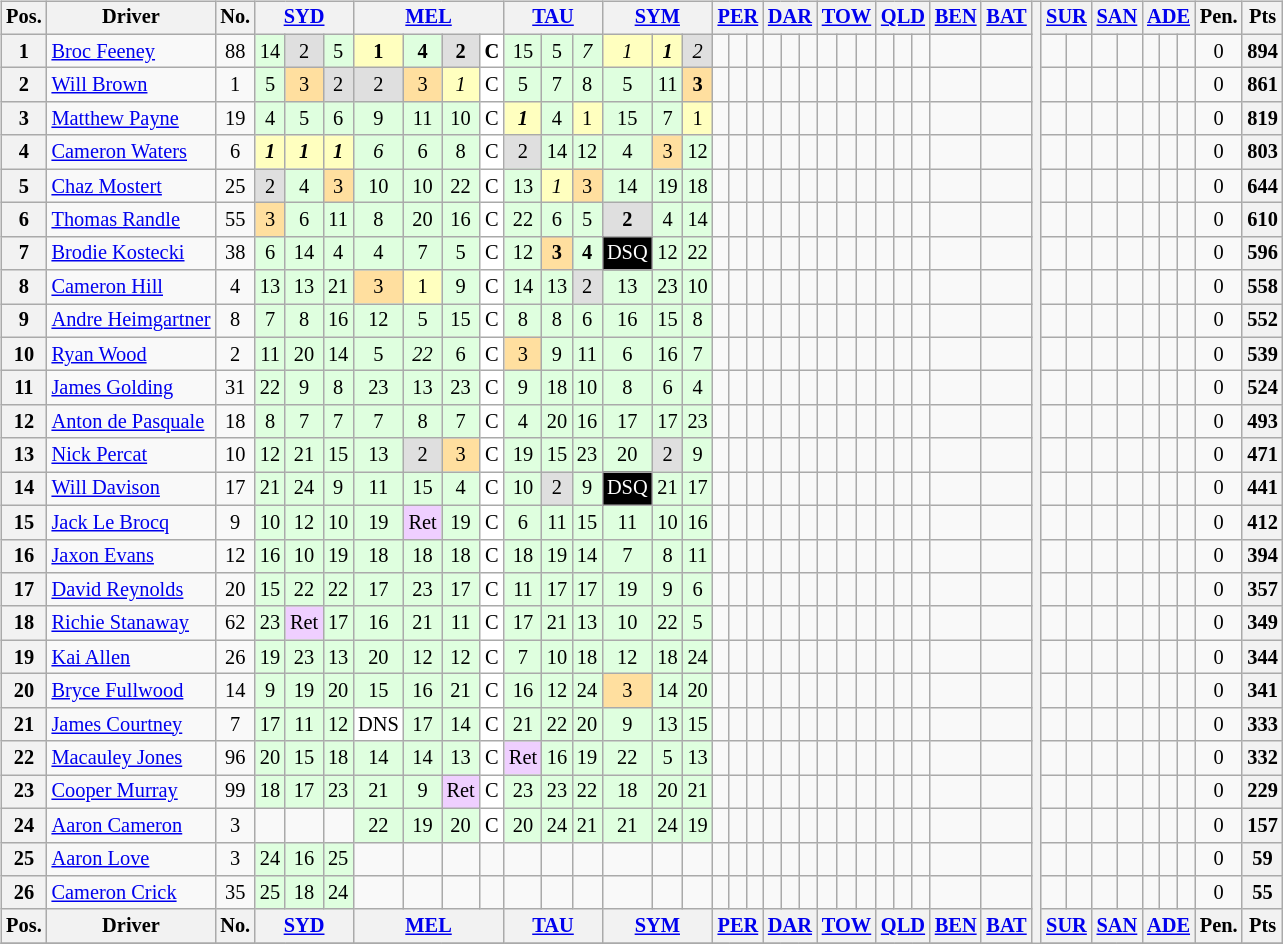<table>
<tr>
<td style="vertical-align:top; text-align:center"><br><table class="wikitable" style=font-size:85%;>
<tr>
<th>Pos.</th>
<th>Driver</th>
<th>No.</th>
<th colspan="3"><a href='#'>SYD</a></th>
<th colspan="4"><a href='#'>MEL</a></th>
<th colspan="3"><a href='#'>TAU</a></th>
<th colspan="3"><a href='#'>SYM</a></th>
<th colspan="3"><a href='#'>PER</a></th>
<th colspan="3"><a href='#'>DAR</a></th>
<th colspan="3"><a href='#'>TOW</a></th>
<th colspan="3"><a href='#'>QLD</a></th>
<th><a href='#'>BEN</a></th>
<th><a href='#'>BAT</a></th>
<th rowspan="50"></th>
<th colspan="2"><a href='#'>SUR</a></th>
<th colspan="2"><a href='#'>SAN</a></th>
<th colspan="3"><a href='#'>ADE</a></th>
<th>Pen.</th>
<th>Pts</th>
</tr>
<tr>
<th>1</th>
<td align="left"> <a href='#'>Broc Feeney</a></td>
<td>88</td>
<td style="background:#dfffdf">14</td>
<td style="background:#dfdfdf">2</td>
<td style="background:#dfffdf">5</td>
<td style="background:#ffffbf"><strong>1</strong></td>
<td style="background:#dfffdf"><strong>4</strong></td>
<td style="background:#dfdfdf"><strong>2</strong></td>
<td style="background:#ffffff"><strong>C</strong></td>
<td style="background:#dfffdf">15</td>
<td style="background:#dfffdf">5</td>
<td style="background:#dfffdf"><em>7</em></td>
<td style="background:#ffffbf"><em>1</em></td>
<td style="background:#ffffbf"><strong><em>1</em></strong></td>
<td style="background:#dfdfdf"><em>2</em></td>
<td></td>
<td></td>
<td></td>
<td></td>
<td></td>
<td></td>
<td></td>
<td></td>
<td></td>
<td></td>
<td></td>
<td></td>
<td></td>
<td></td>
<td></td>
<td></td>
<td></td>
<td></td>
<td></td>
<td></td>
<td></td>
<td>0</td>
<th>894</th>
</tr>
<tr>
<th>2</th>
<td align="left"> <a href='#'>Will Brown</a></td>
<td>1</td>
<td style="background:#dfffdf">5</td>
<td style="background:#ffdf9f">3</td>
<td style="background:#dfdfdf">2</td>
<td style="background:#dfdfdf">2</td>
<td style="background:#ffdf9f">3</td>
<td style="background:#ffffbf"><em>1</em></td>
<td style="background:#ffffff">C</td>
<td style="background:#dfffdf">5</td>
<td style="background:#dfffdf">7</td>
<td style="background:#dfffdf">8</td>
<td style="background:#dfffdf">5</td>
<td style="background:#dfffdf">11</td>
<td style="background:#ffdf9f"><strong>3</strong></td>
<td></td>
<td></td>
<td></td>
<td></td>
<td></td>
<td></td>
<td></td>
<td></td>
<td></td>
<td></td>
<td></td>
<td></td>
<td></td>
<td></td>
<td></td>
<td></td>
<td></td>
<td></td>
<td></td>
<td></td>
<td></td>
<td>0</td>
<th>861</th>
</tr>
<tr>
<th>3</th>
<td align="left"> <a href='#'>Matthew Payne</a></td>
<td>19</td>
<td style="background:#dfffdf">4</td>
<td style="background:#dfffdf">5</td>
<td style="background:#dfffdf">6</td>
<td style="background:#dfffdf">9</td>
<td style="background:#dfffdf">11</td>
<td style="background:#dfffdf">10</td>
<td style="background:#ffffff">C</td>
<td style="background:#ffffbf"><strong><em>1</em></strong></td>
<td style="background:#dfffdf">4</td>
<td style="background:#ffffbf">1</td>
<td style="background:#dfffdf">15</td>
<td style="background:#dfffdf">7</td>
<td style="background:#ffffbf">1</td>
<td></td>
<td></td>
<td></td>
<td></td>
<td></td>
<td></td>
<td></td>
<td></td>
<td></td>
<td></td>
<td></td>
<td></td>
<td></td>
<td></td>
<td></td>
<td></td>
<td></td>
<td></td>
<td></td>
<td></td>
<td></td>
<td>0</td>
<th>819</th>
</tr>
<tr>
<th>4</th>
<td align="left"> <a href='#'>Cameron Waters</a></td>
<td>6</td>
<td style="background:#ffffbf"><strong><em>1</em></strong></td>
<td style="background:#ffffbf"><strong><em>1</em></strong></td>
<td style="background:#ffffbf"><strong><em>1</em></strong></td>
<td style="background:#dfffdf"><em>6</em></td>
<td style="background:#dfffdf">6</td>
<td style="background:#dfffdf">8</td>
<td style="background:#ffffff">C</td>
<td style="background:#dfdfdf">2</td>
<td style="background:#dfffdf">14</td>
<td style="background:#dfffdf">12</td>
<td style="background:#dfffdf">4</td>
<td style="background:#ffdf9f">3</td>
<td style="background:#dfffdf">12</td>
<td></td>
<td></td>
<td></td>
<td></td>
<td></td>
<td></td>
<td></td>
<td></td>
<td></td>
<td></td>
<td></td>
<td></td>
<td></td>
<td></td>
<td></td>
<td></td>
<td></td>
<td></td>
<td></td>
<td></td>
<td></td>
<td>0</td>
<th>803</th>
</tr>
<tr>
<th>5</th>
<td align="left"> <a href='#'>Chaz Mostert</a></td>
<td>25</td>
<td style="background:#dfdfdf">2</td>
<td style="background:#dfffdf">4</td>
<td style="background:#ffdf9f">3</td>
<td style="background:#dfffdf">10</td>
<td style="background:#dfffdf">10</td>
<td style="background:#dfffdf">22</td>
<td style="background:#ffffff">C</td>
<td style="background:#dfffdf">13</td>
<td style="background:#ffffbf"><em>1</em></td>
<td style="background:#ffdf9f">3</td>
<td style="background:#dfffdf">14</td>
<td style="background:#dfffdf">19</td>
<td style="background:#dfffdf">18</td>
<td></td>
<td></td>
<td></td>
<td></td>
<td></td>
<td></td>
<td></td>
<td></td>
<td></td>
<td></td>
<td></td>
<td></td>
<td></td>
<td></td>
<td></td>
<td></td>
<td></td>
<td></td>
<td></td>
<td></td>
<td></td>
<td>0</td>
<th>644</th>
</tr>
<tr>
<th>6</th>
<td align="left"> <a href='#'>Thomas Randle</a></td>
<td>55</td>
<td style="background:#ffdf9f">3</td>
<td style="background:#dfffdf">6</td>
<td style="background:#dfffdf">11</td>
<td style="background:#dfffdf">8</td>
<td style="background:#dfffdf">20</td>
<td style="background:#dfffdf">16</td>
<td style="background:#ffffff">C</td>
<td style="background:#dfffdf">22</td>
<td style="background:#dfffdf">6</td>
<td style="background:#dfffdf">5</td>
<td style="background:#dfdfdf"><strong>2</strong></td>
<td style="background:#dfffdf">4</td>
<td style="background:#dfffdf">14</td>
<td></td>
<td></td>
<td></td>
<td></td>
<td></td>
<td></td>
<td></td>
<td></td>
<td></td>
<td></td>
<td></td>
<td></td>
<td></td>
<td></td>
<td></td>
<td></td>
<td></td>
<td></td>
<td></td>
<td></td>
<td></td>
<td>0</td>
<th>610</th>
</tr>
<tr>
<th>7</th>
<td align="left"> <a href='#'>Brodie Kostecki</a></td>
<td>38</td>
<td style="background:#dfffdf">6</td>
<td style="background:#dfffdf">14</td>
<td style="background:#dfffdf">4</td>
<td style="background:#dfffdf">4</td>
<td style="background:#dfffdf">7</td>
<td style="background:#dfffdf">5</td>
<td style="background:#ffffff">C</td>
<td style="background:#dfffdf">12</td>
<td style="background:#ffdf9f"><strong>3</strong></td>
<td style="background:#dfffdf"><strong>4</strong></td>
<td style="background:#000000; color:white;">DSQ</td>
<td style="background:#dfffdf">12</td>
<td style="background:#dfffdf">22</td>
<td></td>
<td></td>
<td></td>
<td></td>
<td></td>
<td></td>
<td></td>
<td></td>
<td></td>
<td></td>
<td></td>
<td></td>
<td></td>
<td></td>
<td></td>
<td></td>
<td></td>
<td></td>
<td></td>
<td></td>
<td></td>
<td>0</td>
<th>596</th>
</tr>
<tr>
<th>8</th>
<td align="left"> <a href='#'>Cameron Hill</a></td>
<td>4</td>
<td style="background:#dfffdf">13</td>
<td style="background:#dfffdf">13</td>
<td style="background:#dfffdf">21</td>
<td style="background:#ffdf9f">3</td>
<td style="background:#ffffbf">1</td>
<td style="background:#dfffdf">9</td>
<td style="background:#ffffff">C</td>
<td style="background:#dfffdf">14</td>
<td style="background:#dfffdf">13</td>
<td style="background:#dfdfdf">2</td>
<td style="background:#dfffdf">13</td>
<td style="background:#dfffdf">23</td>
<td style="background:#dfffdf">10</td>
<td></td>
<td></td>
<td></td>
<td></td>
<td></td>
<td></td>
<td></td>
<td></td>
<td></td>
<td></td>
<td></td>
<td></td>
<td></td>
<td></td>
<td></td>
<td></td>
<td></td>
<td></td>
<td></td>
<td></td>
<td></td>
<td>0</td>
<th>558</th>
</tr>
<tr>
<th>9</th>
<td align="left" nowrap=""> <a href='#'>Andre Heimgartner</a></td>
<td>8</td>
<td style="background:#dfffdf">7</td>
<td style="background:#dfffdf">8</td>
<td style="background:#dfffdf">16</td>
<td style="background:#dfffdf">12</td>
<td style="background:#dfffdf">5</td>
<td style="background:#dfffdf">15</td>
<td style="background:#ffffff">C</td>
<td style="background:#dfffdf">8</td>
<td style="background:#dfffdf">8</td>
<td style="background:#dfffdf">6</td>
<td style="background:#dfffdf">16</td>
<td style="background:#dfffdf">15</td>
<td style="background:#dfffdf">8</td>
<td></td>
<td></td>
<td></td>
<td></td>
<td></td>
<td></td>
<td></td>
<td></td>
<td></td>
<td></td>
<td></td>
<td></td>
<td></td>
<td></td>
<td></td>
<td></td>
<td></td>
<td></td>
<td></td>
<td></td>
<td></td>
<td>0</td>
<th>552</th>
</tr>
<tr>
<th>10</th>
<td align="left"> <a href='#'>Ryan Wood</a></td>
<td>2</td>
<td style="background:#dfffdf">11</td>
<td style="background:#dfffdf">20</td>
<td style="background:#dfffdf">14</td>
<td style="background:#dfffdf">5</td>
<td style="background:#dfffdf"><em>22</em></td>
<td style="background:#dfffdf">6</td>
<td style="background:#ffffff">C</td>
<td style="background:#ffdf9f">3</td>
<td style="background:#dfffdf">9</td>
<td style="background:#dfffdf">11</td>
<td style="background:#dfffdf">6</td>
<td style="background:#dfffdf">16</td>
<td style="background:#dfffdf">7</td>
<td></td>
<td></td>
<td></td>
<td></td>
<td></td>
<td></td>
<td></td>
<td></td>
<td></td>
<td></td>
<td></td>
<td></td>
<td></td>
<td></td>
<td></td>
<td></td>
<td></td>
<td></td>
<td></td>
<td></td>
<td></td>
<td>0</td>
<th>539</th>
</tr>
<tr>
<th>11</th>
<td align="left"> <a href='#'>James Golding</a></td>
<td>31</td>
<td style="background:#dfffdf">22</td>
<td style="background:#dfffdf">9</td>
<td style="background:#dfffdf">8</td>
<td style="background:#dfffdf">23</td>
<td style="background:#dfffdf">13</td>
<td style="background:#dfffdf">23</td>
<td style="background:#ffffff">C</td>
<td style="background:#dfffdf">9</td>
<td style="background:#dfffdf">18</td>
<td style="background:#dfffdf">10</td>
<td style="background:#dfffdf">8</td>
<td style="background:#dfffdf">6</td>
<td style="background:#dfffdf">4</td>
<td></td>
<td></td>
<td></td>
<td></td>
<td></td>
<td></td>
<td></td>
<td></td>
<td></td>
<td></td>
<td></td>
<td></td>
<td></td>
<td></td>
<td></td>
<td></td>
<td></td>
<td></td>
<td></td>
<td></td>
<td></td>
<td>0</td>
<th>524</th>
</tr>
<tr>
<th>12</th>
<td align="left"> <a href='#'>Anton de Pasquale</a></td>
<td>18</td>
<td style="background:#dfffdf">8</td>
<td style="background:#dfffdf">7</td>
<td style="background:#dfffdf">7</td>
<td style="background:#dfffdf">7</td>
<td style="background:#dfffdf">8</td>
<td style="background:#dfffdf">7</td>
<td style="background:#ffffff">C</td>
<td style="background:#dfffdf">4</td>
<td style="background:#dfffdf">20</td>
<td style="background:#dfffdf">16</td>
<td style="background:#dfffdf">17</td>
<td style="background:#dfffdf">17</td>
<td style="background:#dfffdf">23</td>
<td></td>
<td></td>
<td></td>
<td></td>
<td></td>
<td></td>
<td></td>
<td></td>
<td></td>
<td></td>
<td></td>
<td></td>
<td></td>
<td></td>
<td></td>
<td></td>
<td></td>
<td></td>
<td></td>
<td></td>
<td></td>
<td>0</td>
<th>493</th>
</tr>
<tr>
<th>13</th>
<td align="left"> <a href='#'>Nick Percat</a></td>
<td>10</td>
<td style="background:#dfffdf">12</td>
<td style="background:#dfffdf">21</td>
<td style="background:#dfffdf">15</td>
<td style="background:#dfffdf">13</td>
<td style="background:#dfdfdf">2</td>
<td style="background:#ffdf9f">3</td>
<td style="background:#ffffff">C</td>
<td style="background:#dfffdf">19</td>
<td style="background:#dfffdf">15</td>
<td style="background:#dfffdf">23</td>
<td style="background:#dfffdf">20</td>
<td style="background:#dfdfdf">2</td>
<td style="background:#dfffdf">9</td>
<td></td>
<td></td>
<td></td>
<td></td>
<td></td>
<td></td>
<td></td>
<td></td>
<td></td>
<td></td>
<td></td>
<td></td>
<td></td>
<td></td>
<td></td>
<td></td>
<td></td>
<td></td>
<td></td>
<td></td>
<td></td>
<td>0</td>
<th>471</th>
</tr>
<tr>
<th>14</th>
<td align="left"> <a href='#'>Will Davison</a></td>
<td>17</td>
<td style="background:#dfffdf">21</td>
<td style="background:#dfffdf">24</td>
<td style="background:#dfffdf">9</td>
<td style="background:#dfffdf">11</td>
<td style="background:#dfffdf">15</td>
<td style="background:#dfffdf">4</td>
<td style="background:#ffffff">C</td>
<td style="background:#dfffdf">10</td>
<td style="background:#dfdfdf">2</td>
<td style="background:#dfffdf">9</td>
<td style="background:#000000; color:white;">DSQ</td>
<td style="background:#dfffdf">21</td>
<td style="background:#dfffdf">17</td>
<td></td>
<td></td>
<td></td>
<td></td>
<td></td>
<td></td>
<td></td>
<td></td>
<td></td>
<td></td>
<td></td>
<td></td>
<td></td>
<td></td>
<td></td>
<td></td>
<td></td>
<td></td>
<td></td>
<td></td>
<td></td>
<td>0</td>
<th>441</th>
</tr>
<tr>
<th>15</th>
<td align="left"> <a href='#'>Jack Le Brocq</a></td>
<td>9</td>
<td style="background:#dfffdf">10</td>
<td style="background:#dfffdf">12</td>
<td style="background:#dfffdf">10</td>
<td style="background:#dfffdf">19</td>
<td style="background:#efcfff">Ret</td>
<td style="background:#dfffdf">19</td>
<td style="background:#ffffff">C</td>
<td style="background:#dfffdf">6</td>
<td style="background:#dfffdf">11</td>
<td style="background:#dfffdf">15</td>
<td style="background:#dfffdf">11</td>
<td style="background:#dfffdf">10</td>
<td style="background:#dfffdf">16</td>
<td></td>
<td></td>
<td></td>
<td></td>
<td></td>
<td></td>
<td></td>
<td></td>
<td></td>
<td></td>
<td></td>
<td></td>
<td></td>
<td></td>
<td></td>
<td></td>
<td></td>
<td></td>
<td></td>
<td></td>
<td></td>
<td>0</td>
<th>412</th>
</tr>
<tr>
<th>16</th>
<td align="left"> <a href='#'>Jaxon Evans</a></td>
<td>12</td>
<td style="background:#dfffdf">16</td>
<td style="background:#dfffdf">10</td>
<td style="background:#dfffdf">19</td>
<td style="background:#dfffdf">18</td>
<td style="background:#dfffdf">18</td>
<td style="background:#dfffdf">18</td>
<td style="background:#ffffff">C</td>
<td style="background:#dfffdf">18</td>
<td style="background:#dfffdf">19</td>
<td style="background:#dfffdf">14</td>
<td style="background:#dfffdf">7</td>
<td style="background:#dfffdf">8</td>
<td style="background:#dfffdf">11</td>
<td></td>
<td></td>
<td></td>
<td></td>
<td></td>
<td></td>
<td></td>
<td></td>
<td></td>
<td></td>
<td></td>
<td></td>
<td></td>
<td></td>
<td></td>
<td></td>
<td></td>
<td></td>
<td></td>
<td></td>
<td></td>
<td>0</td>
<th>394</th>
</tr>
<tr>
<th>17</th>
<td align="left"> <a href='#'>David Reynolds</a></td>
<td>20</td>
<td style="background:#dfffdf">15</td>
<td style="background:#dfffdf">22</td>
<td style="background:#dfffdf">22</td>
<td style="background:#dfffdf">17</td>
<td style="background:#dfffdf">23</td>
<td style="background:#dfffdf">17</td>
<td style="background:#ffffff">C</td>
<td style="background:#dfffdf">11</td>
<td style="background:#dfffdf">17</td>
<td style="background:#dfffdf">17</td>
<td style="background:#dfffdf">19</td>
<td style="background:#dfffdf">9</td>
<td style="background:#dfffdf">6</td>
<td></td>
<td></td>
<td></td>
<td></td>
<td></td>
<td></td>
<td></td>
<td></td>
<td></td>
<td></td>
<td></td>
<td></td>
<td></td>
<td></td>
<td></td>
<td></td>
<td></td>
<td></td>
<td></td>
<td></td>
<td></td>
<td>0</td>
<th>357</th>
</tr>
<tr>
<th>18</th>
<td align="left"> <a href='#'>Richie Stanaway</a></td>
<td>62</td>
<td style="background:#dfffdf">23</td>
<td style="background:#efcfff">Ret</td>
<td style="background:#dfffdf">17</td>
<td style="background:#dfffdf">16</td>
<td style="background:#dfffdf">21</td>
<td style="background:#dfffdf">11</td>
<td style="background:#ffffff">C</td>
<td style="background:#dfffdf">17</td>
<td style="background:#dfffdf">21</td>
<td style="background:#dfffdf">13</td>
<td style="background:#dfffdf">10</td>
<td style="background:#dfffdf">22</td>
<td style="background:#dfffdf">5</td>
<td></td>
<td></td>
<td></td>
<td></td>
<td></td>
<td></td>
<td></td>
<td></td>
<td></td>
<td></td>
<td></td>
<td></td>
<td></td>
<td></td>
<td></td>
<td></td>
<td></td>
<td></td>
<td></td>
<td></td>
<td></td>
<td>0</td>
<th>349</th>
</tr>
<tr>
<th>19</th>
<td align="left"> <a href='#'>Kai Allen</a></td>
<td>26</td>
<td style="background:#dfffdf">19</td>
<td style="background:#dfffdf">23</td>
<td style="background:#dfffdf">13</td>
<td style="background:#dfffdf">20</td>
<td style="background:#dfffdf">12</td>
<td style="background:#dfffdf">12</td>
<td style="background:#ffffff">C</td>
<td style="background:#dfffdf">7</td>
<td style="background:#dfffdf">10</td>
<td style="background:#dfffdf">18</td>
<td style="background:#dfffdf">12</td>
<td style="background:#dfffdf">18</td>
<td style="background:#dfffdf">24</td>
<td></td>
<td></td>
<td></td>
<td></td>
<td></td>
<td></td>
<td></td>
<td></td>
<td></td>
<td></td>
<td></td>
<td></td>
<td></td>
<td></td>
<td></td>
<td></td>
<td></td>
<td></td>
<td></td>
<td></td>
<td></td>
<td>0</td>
<th>344</th>
</tr>
<tr>
<th>20</th>
<td align="left"> <a href='#'>Bryce Fullwood</a></td>
<td>14</td>
<td style="background:#dfffdf">9</td>
<td style="background:#dfffdf">19</td>
<td style="background:#dfffdf">20</td>
<td style="background:#dfffdf">15</td>
<td style="background:#dfffdf">16</td>
<td style="background:#dfffdf">21</td>
<td style="background:#ffffff">C</td>
<td style="background:#dfffdf">16</td>
<td style="background:#dfffdf">12</td>
<td style="background:#dfffdf">24</td>
<td style="background:#ffdf9f">3</td>
<td style="background:#dfffdf">14</td>
<td style="background:#dfffdf">20</td>
<td></td>
<td></td>
<td></td>
<td></td>
<td></td>
<td></td>
<td></td>
<td></td>
<td></td>
<td></td>
<td></td>
<td></td>
<td></td>
<td></td>
<td></td>
<td></td>
<td></td>
<td></td>
<td></td>
<td></td>
<td></td>
<td>0</td>
<th>341</th>
</tr>
<tr>
<th>21</th>
<td align="left"> <a href='#'>James Courtney</a></td>
<td>7</td>
<td style="background:#dfffdf">17</td>
<td style="background:#dfffdf">11</td>
<td style="background:#dfffdf">12</td>
<td style="background:#ffffff">DNS</td>
<td style="background:#dfffdf">17</td>
<td style="background:#dfffdf">14</td>
<td style="background:#ffffff">C</td>
<td style="background:#dfffdf">21</td>
<td style="background:#dfffdf">22</td>
<td style="background:#dfffdf">20</td>
<td style="background:#dfffdf">9</td>
<td style="background:#dfffdf">13</td>
<td style="background:#dfffdf">15</td>
<td></td>
<td></td>
<td></td>
<td></td>
<td></td>
<td></td>
<td></td>
<td></td>
<td></td>
<td></td>
<td></td>
<td></td>
<td></td>
<td></td>
<td></td>
<td></td>
<td></td>
<td></td>
<td></td>
<td></td>
<td></td>
<td>0</td>
<th>333</th>
</tr>
<tr>
<th>22</th>
<td align="left"> <a href='#'>Macauley Jones</a></td>
<td>96</td>
<td style="background:#dfffdf">20</td>
<td style="background:#dfffdf">15</td>
<td style="background:#dfffdf">18</td>
<td style="background:#dfffdf">14</td>
<td style="background:#dfffdf">14</td>
<td style="background:#dfffdf">13</td>
<td style="background:#ffffff">C</td>
<td style="background:#efcfff">Ret</td>
<td style="background:#dfffdf">16</td>
<td style="background:#dfffdf">19</td>
<td style="background:#dfffdf">22</td>
<td style="background:#dfffdf">5</td>
<td style="background:#dfffdf">13</td>
<td></td>
<td></td>
<td></td>
<td></td>
<td></td>
<td></td>
<td></td>
<td></td>
<td></td>
<td></td>
<td></td>
<td></td>
<td></td>
<td></td>
<td></td>
<td></td>
<td></td>
<td></td>
<td></td>
<td></td>
<td></td>
<td>0</td>
<th>332</th>
</tr>
<tr>
<th>23</th>
<td align="left"> <a href='#'>Cooper Murray</a></td>
<td>99</td>
<td style="background:#dfffdf">18</td>
<td style="background:#dfffdf">17</td>
<td style="background:#dfffdf">23</td>
<td style="background:#dfffdf">21</td>
<td style="background:#dfffdf">9</td>
<td style="background:#efcfff">Ret</td>
<td style="background:#ffffff">C</td>
<td style="background:#dfffdf">23</td>
<td style="background:#dfffdf">23</td>
<td style="background:#dfffdf">22</td>
<td style="background:#dfffdf">18</td>
<td style="background:#dfffdf">20</td>
<td style="background:#dfffdf">21</td>
<td></td>
<td></td>
<td></td>
<td></td>
<td></td>
<td></td>
<td></td>
<td></td>
<td></td>
<td></td>
<td></td>
<td></td>
<td></td>
<td></td>
<td></td>
<td></td>
<td></td>
<td></td>
<td></td>
<td></td>
<td></td>
<td>0</td>
<th>229</th>
</tr>
<tr>
<th>24</th>
<td align="left"> <a href='#'>Aaron Cameron</a></td>
<td>3</td>
<td></td>
<td></td>
<td></td>
<td style="background:#dfffdf">22</td>
<td style="background:#dfffdf">19</td>
<td style="background:#dfffdf">20</td>
<td style="background:#ffffff">C</td>
<td style="background:#dfffdf">20</td>
<td style="background:#dfffdf">24</td>
<td style="background:#dfffdf">21</td>
<td style="background:#dfffdf">21</td>
<td style="background:#dfffdf">24</td>
<td style="background:#dfffdf">19</td>
<td></td>
<td></td>
<td></td>
<td></td>
<td></td>
<td></td>
<td></td>
<td></td>
<td></td>
<td></td>
<td></td>
<td></td>
<td></td>
<td></td>
<td></td>
<td></td>
<td></td>
<td></td>
<td></td>
<td></td>
<td></td>
<td>0</td>
<th>157</th>
</tr>
<tr>
<th>25</th>
<td align="left"> <a href='#'>Aaron Love</a></td>
<td>3</td>
<td style="background:#dfffdf">24</td>
<td style="background:#dfffdf">16</td>
<td style="background:#dfffdf">25</td>
<td></td>
<td></td>
<td></td>
<td></td>
<td></td>
<td></td>
<td></td>
<td></td>
<td></td>
<td></td>
<td></td>
<td></td>
<td></td>
<td></td>
<td></td>
<td></td>
<td></td>
<td></td>
<td></td>
<td></td>
<td></td>
<td></td>
<td></td>
<td></td>
<td></td>
<td></td>
<td></td>
<td></td>
<td></td>
<td></td>
<td></td>
<td>0</td>
<th>59</th>
</tr>
<tr>
<th>26</th>
<td align="left"> <a href='#'>Cameron Crick</a></td>
<td>35</td>
<td style="background:#dfffdf">25</td>
<td style="background:#dfffdf">18</td>
<td style="background:#dfffdf">24</td>
<td></td>
<td></td>
<td></td>
<td></td>
<td></td>
<td></td>
<td></td>
<td></td>
<td></td>
<td></td>
<td></td>
<td></td>
<td></td>
<td></td>
<td></td>
<td></td>
<td></td>
<td></td>
<td></td>
<td></td>
<td></td>
<td></td>
<td></td>
<td></td>
<td></td>
<td></td>
<td></td>
<td></td>
<td></td>
<td></td>
<td></td>
<td>0</td>
<th>55</th>
</tr>
<tr>
<th>Pos.</th>
<th>Driver</th>
<th>No.</th>
<th colspan="3"><a href='#'>SYD</a></th>
<th colspan="4"><a href='#'>MEL</a></th>
<th colspan="3"><a href='#'>TAU</a></th>
<th colspan="3"><a href='#'>SYM</a></th>
<th colspan="3"><a href='#'>PER</a></th>
<th colspan="3"><a href='#'>DAR</a></th>
<th colspan="3"><a href='#'>TOW</a></th>
<th colspan="3"><a href='#'>QLD</a></th>
<th><a href='#'>BEN</a></th>
<th><a href='#'>BAT</a></th>
<th colspan="2"><a href='#'>SUR</a></th>
<th colspan="2"><a href='#'>SAN</a></th>
<th colspan="3"><a href='#'>ADE</a></th>
<th>Pen.</th>
<th>Pts</th>
</tr>
<tr>
</tr>
</table>
</td>
</tr>
</table>
